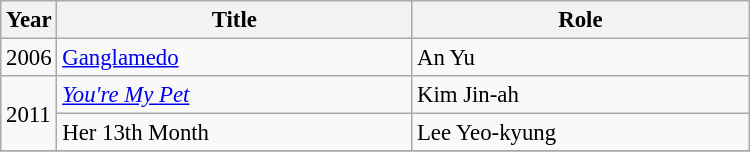<table class="wikitable" style="font-size: 95%; width:500px">
<tr>
<th width=10>Year</th>
<th>Title</th>
<th>Role</th>
</tr>
<tr>
<td>2006</td>
<td><a href='#'>Ganglamedo</a></td>
<td>An Yu</td>
</tr>
<tr>
<td rowspan=2>2011</td>
<td><em><a href='#'>You're My Pet</a></em></td>
<td>Kim Jin-ah</td>
</tr>
<tr>
<td>Her 13th Month</td>
<td>Lee Yeo-kyung</td>
</tr>
<tr>
</tr>
</table>
